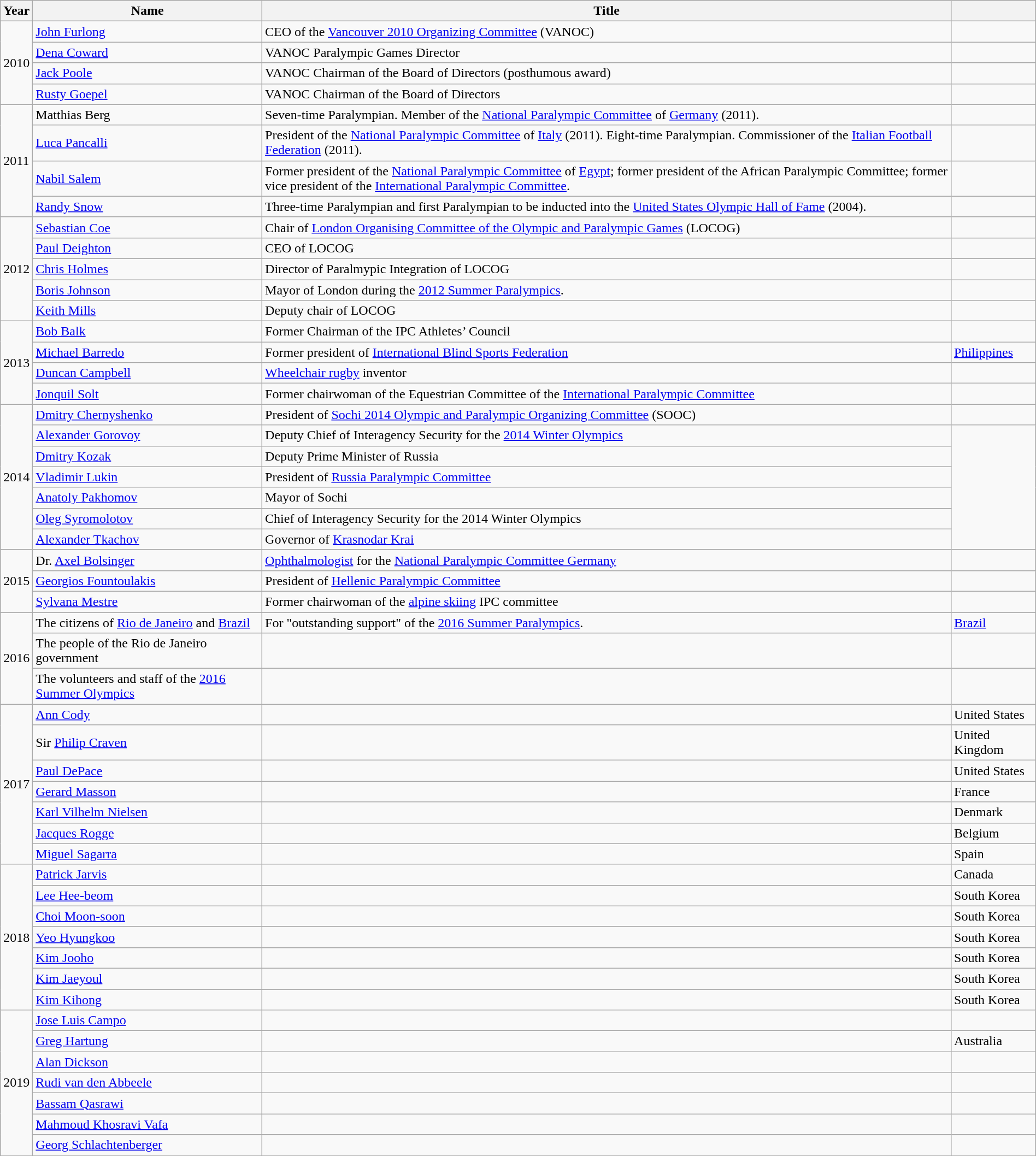<table class="wikitable" width=100%>
<tr>
<th>Year</th>
<th>Name</th>
<th>Title</th>
<th></th>
</tr>
<tr>
<td rowspan="4">2010</td>
<td><a href='#'>John Furlong</a></td>
<td>CEO of the <a href='#'>Vancouver 2010 Organizing Committee</a> (VANOC)</td>
<td></td>
</tr>
<tr>
<td><a href='#'>Dena Coward</a></td>
<td>VANOC Paralympic Games Director</td>
<td></td>
</tr>
<tr>
<td><a href='#'>Jack Poole</a></td>
<td>VANOC Chairman of the Board of Directors (posthumous award)</td>
<td></td>
</tr>
<tr>
<td><a href='#'>Rusty Goepel</a></td>
<td>VANOC Chairman of the Board of Directors</td>
<td></td>
</tr>
<tr>
<td rowspan="4">2011</td>
<td>Matthias Berg</td>
<td>Seven-time Paralympian. Member of the <a href='#'>National Paralympic Committee</a> of <a href='#'>Germany</a> (2011).</td>
<td></td>
</tr>
<tr>
<td><a href='#'>Luca Pancalli</a></td>
<td>President of the <a href='#'>National Paralympic Committee</a> of <a href='#'>Italy</a> (2011). Eight-time Paralympian. Commissioner of the <a href='#'>Italian Football Federation</a> (2011).</td>
<td></td>
</tr>
<tr>
<td><a href='#'>Nabil Salem</a></td>
<td>Former president of the <a href='#'>National Paralympic Committee</a> of <a href='#'>Egypt</a>; former president of the African Paralympic Committee; former vice president of the <a href='#'>International Paralympic Committee</a>.</td>
<td></td>
</tr>
<tr>
<td><a href='#'>Randy Snow</a></td>
<td>Three-time Paralympian and first Paralympian to be inducted into the <a href='#'>United States Olympic Hall of Fame</a> (2004).</td>
<td></td>
</tr>
<tr>
<td rowspan="5">2012</td>
<td><a href='#'>Sebastian Coe</a></td>
<td>Chair of <a href='#'>London Organising Committee of the Olympic and Paralympic Games</a> (LOCOG)</td>
<td></td>
</tr>
<tr>
<td><a href='#'>Paul Deighton</a></td>
<td>CEO of LOCOG</td>
<td></td>
</tr>
<tr>
<td><a href='#'>Chris Holmes</a></td>
<td>Director of Paralmypic Integration of LOCOG</td>
<td></td>
</tr>
<tr>
<td><a href='#'>Boris Johnson</a></td>
<td>Mayor of London during the <a href='#'>2012 Summer Paralympics</a>.</td>
<td></td>
</tr>
<tr>
<td><a href='#'>Keith Mills</a></td>
<td>Deputy chair of LOCOG</td>
<td></td>
</tr>
<tr>
<td rowspan="4">2013</td>
<td><a href='#'>Bob Balk</a></td>
<td>Former Chairman of the IPC Athletes’ Council</td>
<td></td>
</tr>
<tr>
<td><a href='#'>Michael Barredo</a></td>
<td>Former president of <a href='#'>International Blind Sports Federation</a></td>
<td><a href='#'>Philippines</a></td>
</tr>
<tr>
<td><a href='#'>Duncan Campbell</a></td>
<td><a href='#'>Wheelchair rugby</a> inventor</td>
<td></td>
</tr>
<tr>
<td><a href='#'>Jonquil Solt</a></td>
<td>Former chairwoman of the Equestrian Committee of the <a href='#'>International Paralympic Committee</a></td>
<td></td>
</tr>
<tr>
<td rowspan="7">2014</td>
<td><a href='#'>Dmitry Chernyshenko</a></td>
<td>President of <a href='#'>Sochi 2014 Olympic and Paralympic Organizing Committee</a> (SOOC)</td>
<td></td>
</tr>
<tr>
<td><a href='#'>Alexander Gorovoy</a></td>
<td>Deputy Chief of Interagency Security for the <a href='#'>2014 Winter Olympics</a></td>
</tr>
<tr>
<td><a href='#'>Dmitry Kozak</a></td>
<td>Deputy Prime Minister of Russia</td>
</tr>
<tr>
<td><a href='#'>Vladimir Lukin</a></td>
<td>President of <a href='#'>Russia Paralympic Committee</a></td>
</tr>
<tr>
<td><a href='#'>Anatoly Pakhomov</a></td>
<td>Mayor of Sochi</td>
</tr>
<tr>
<td><a href='#'>Oleg Syromolotov</a></td>
<td>Chief of Interagency Security for the 2014 Winter Olympics</td>
</tr>
<tr>
<td><a href='#'>Alexander Tkachov</a></td>
<td>Governor of <a href='#'>Krasnodar Krai</a></td>
</tr>
<tr>
<td rowspan="3">2015</td>
<td>Dr. <a href='#'>Axel Bolsinger</a></td>
<td><a href='#'>Ophthalmologist</a> for the <a href='#'>National Paralympic Committee Germany</a></td>
<td></td>
</tr>
<tr>
<td><a href='#'>Georgios Fountoulakis</a></td>
<td>President of <a href='#'>Hellenic Paralympic Committee</a></td>
<td></td>
</tr>
<tr>
<td><a href='#'>Sylvana Mestre</a></td>
<td>Former chairwoman of the <a href='#'>alpine skiing</a> IPC committee</td>
<td></td>
</tr>
<tr>
<td rowspan="3">2016</td>
<td>The citizens of <a href='#'>Rio de Janeiro</a> and <a href='#'>Brazil</a></td>
<td>For "outstanding support" of the <a href='#'>2016 Summer Paralympics</a>.</td>
<td><a href='#'>Brazil</a></td>
</tr>
<tr>
<td>The people of the Rio de Janeiro government</td>
<td></td>
<td></td>
</tr>
<tr>
<td>The volunteers and staff of the <a href='#'>2016 Summer Olympics</a></td>
<td></td>
<td></td>
</tr>
<tr>
<td rowspan="7">2017</td>
<td><a href='#'>Ann Cody</a></td>
<td></td>
<td>United States</td>
</tr>
<tr>
<td>Sir <a href='#'>Philip Craven</a></td>
<td></td>
<td>United Kingdom</td>
</tr>
<tr>
<td><a href='#'>Paul DePace</a></td>
<td></td>
<td>United States</td>
</tr>
<tr>
<td><a href='#'>Gerard Masson</a></td>
<td></td>
<td>France</td>
</tr>
<tr>
<td><a href='#'>Karl Vilhelm Nielsen</a></td>
<td></td>
<td>Denmark</td>
</tr>
<tr>
<td><a href='#'>Jacques Rogge</a></td>
<td></td>
<td>Belgium</td>
</tr>
<tr>
<td><a href='#'>Miguel Sagarra</a></td>
<td></td>
<td>Spain</td>
</tr>
<tr>
<td rowspan="7">2018</td>
<td><a href='#'>Patrick Jarvis</a></td>
<td></td>
<td>Canada</td>
</tr>
<tr>
<td><a href='#'>Lee Hee-beom</a></td>
<td></td>
<td>South Korea</td>
</tr>
<tr>
<td><a href='#'>Choi Moon-soon</a></td>
<td></td>
<td>South Korea</td>
</tr>
<tr>
<td><a href='#'>Yeo Hyungkoo</a></td>
<td></td>
<td>South Korea</td>
</tr>
<tr>
<td><a href='#'>Kim Jooho</a></td>
<td></td>
<td>South Korea</td>
</tr>
<tr>
<td><a href='#'>Kim Jaeyoul</a></td>
<td></td>
<td>South Korea</td>
</tr>
<tr>
<td><a href='#'>Kim Kihong</a></td>
<td></td>
<td>South Korea</td>
</tr>
<tr>
<td rowspan="7">2019</td>
<td><a href='#'>Jose Luis Campo</a></td>
<td></td>
<td></td>
</tr>
<tr>
<td><a href='#'>Greg Hartung</a></td>
<td></td>
<td>Australia</td>
</tr>
<tr>
<td><a href='#'>Alan Dickson</a></td>
<td></td>
<td></td>
</tr>
<tr>
<td><a href='#'>Rudi van den Abbeele</a></td>
<td></td>
<td></td>
</tr>
<tr>
<td><a href='#'>Bassam Qasrawi</a></td>
<td></td>
<td></td>
</tr>
<tr>
<td><a href='#'>Mahmoud Khosravi Vafa</a></td>
<td></td>
<td></td>
</tr>
<tr>
<td><a href='#'>Georg Schlachtenberger</a></td>
<td></td>
<td></td>
</tr>
<tr>
</tr>
</table>
